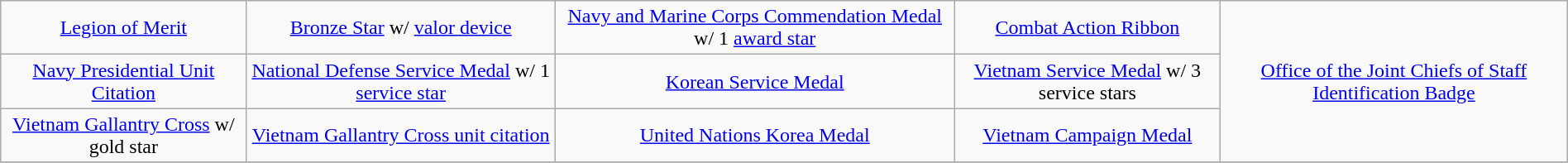<table class="wikitable" style="margin:1em auto; text-align:center;">
<tr>
<td><a href='#'>Legion of Merit</a></td>
<td><a href='#'>Bronze Star</a> w/ <a href='#'>valor device</a></td>
<td><a href='#'>Navy and Marine Corps Commendation Medal</a> w/ 1 <a href='#'>award star</a></td>
<td><a href='#'>Combat Action Ribbon</a></td>
<td rowspan="3" align="center"><a href='#'>Office of the Joint Chiefs of Staff Identification Badge</a></td>
</tr>
<tr>
<td><a href='#'>Navy Presidential Unit Citation</a></td>
<td><a href='#'>National Defense Service Medal</a> w/ 1 <a href='#'>service star</a></td>
<td><a href='#'>Korean Service Medal</a></td>
<td><a href='#'>Vietnam Service Medal</a> w/ 3 service stars</td>
</tr>
<tr>
<td><a href='#'>Vietnam Gallantry Cross</a> w/ gold star</td>
<td><a href='#'>Vietnam Gallantry Cross unit citation</a></td>
<td><a href='#'>United Nations Korea Medal</a></td>
<td><a href='#'>Vietnam Campaign Medal</a></td>
</tr>
<tr>
</tr>
</table>
